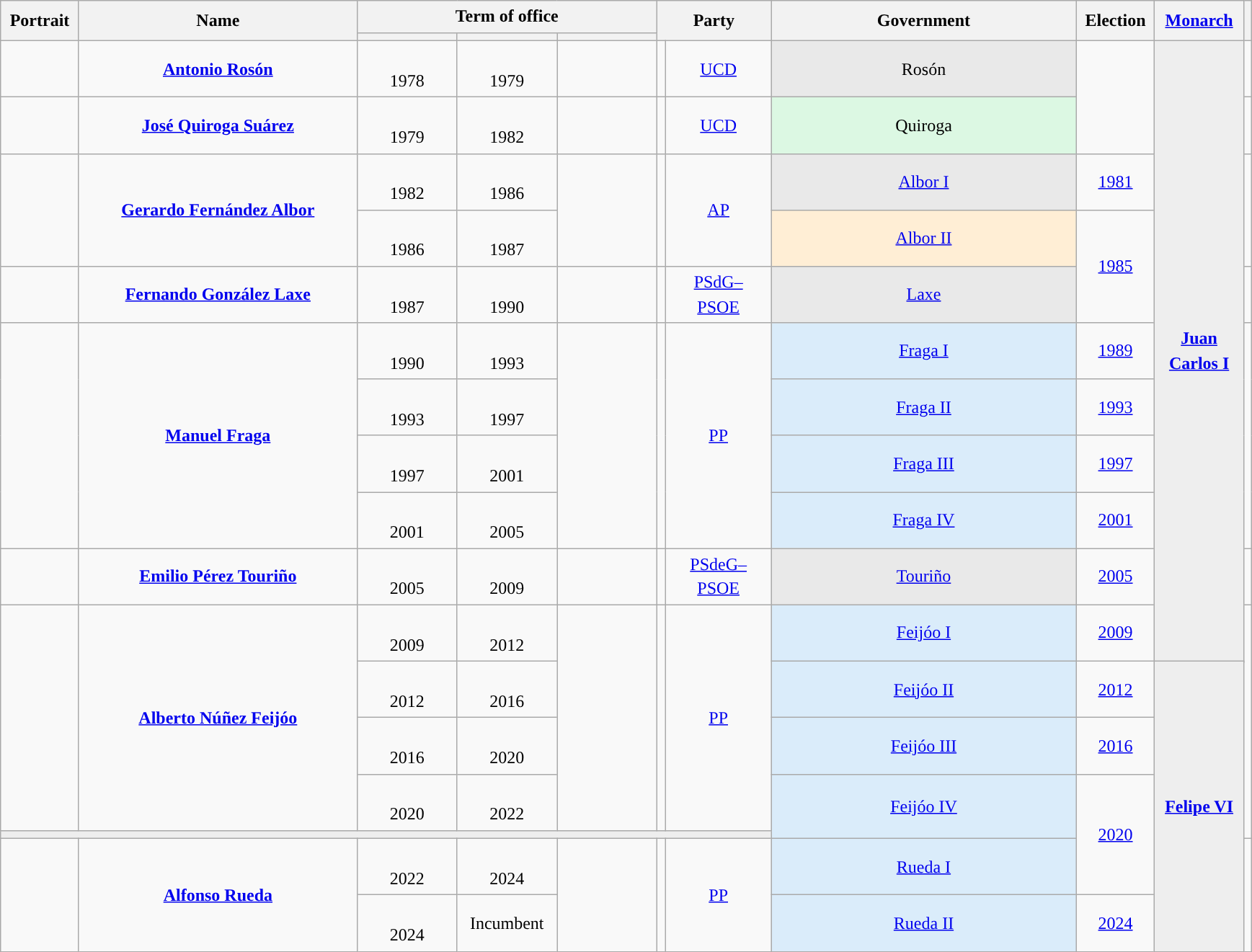<table class="wikitable" style="line-height:1.4em; text-align:center; border:1px #aaf solid;">
<tr>
<th rowspan="2" width="65">Portrait</th>
<th rowspan="2" width="250">Name<br></th>
<th colspan="3">Term of office</th>
<th rowspan="2" colspan="2" width="90">Party</th>
<th rowspan="2" width="275">Government<br></th>
<th rowspan="2" width="65">Election</th>
<th rowspan="2" width="75"><a href='#'>Monarch</a><br></th>
<th rowspan="2"></th>
</tr>
<tr>
<th width="85"></th>
<th width="85"></th>
<th width="85"></th>
</tr>
<tr>
<td width="65"></td>
<td><strong><a href='#'>Antonio Rosón</a></strong><br></td>
<td class="nowrap"><br>1978</td>
<td class="nowrap"><br>1979</td>
<td style="font-size:95%;"></td>
<td width="1" style="color:inherit;background:"></td>
<td width="90"><a href='#'>UCD</a></td>
<td style="background:#E9E9E9;">Rosón<br></td>
<td rowspan="2" style="color:#ccc;"></td>
<td scope="row" style="text-align:center;" rowspan="12" bgcolor="#EEEEEE"><br><strong><a href='#'>Juan Carlos I</a></strong><br><br></td>
<td></td>
</tr>
<tr>
<td></td>
<td><strong><a href='#'>José Quiroga Suárez</a></strong><br></td>
<td class="nowrap"><br>1979</td>
<td class="nowrap"><br>1982</td>
<td style="font-size:95%;"></td>
<td style="color:inherit;background:"></td>
<td><a href='#'>UCD</a></td>
<td style="background:#DCF8E3;">Quiroga<br></td>
<td></td>
</tr>
<tr>
<td rowspan="2"></td>
<td rowspan="2"><strong><a href='#'>Gerardo Fernández Albor</a></strong><br></td>
<td class="nowrap"><br>1982</td>
<td class="nowrap"><br>1986</td>
<td rowspan="2" style="font-size:95%;"></td>
<td rowspan="2" style="color:inherit;background:"></td>
<td rowspan="2"><a href='#'>AP</a></td>
<td style="background:#E9E9E9;"><a href='#'>Albor I</a><br></td>
<td><a href='#'>1981</a></td>
<td rowspan="2"><br><br></td>
</tr>
<tr>
<td class="nowrap"><br>1986</td>
<td class="nowrap"><br>1987<br></td>
<td style="background:#FFEED5;"><a href='#'>Albor II</a><br></td>
<td rowspan="2"><a href='#'>1985</a></td>
</tr>
<tr>
<td></td>
<td><strong><a href='#'>Fernando González Laxe</a></strong><br></td>
<td class="nowrap"><br>1987</td>
<td class="nowrap"><br>1990</td>
<td style="font-size:95%;"></td>
<td style="color:inherit;background:"></td>
<td><a href='#'>PSdG–<br>PSOE</a></td>
<td style="background:#E9E9E9;"><a href='#'>Laxe</a><br></td>
<td><br></td>
</tr>
<tr>
<td rowspan="4"></td>
<td rowspan="4"><strong><a href='#'>Manuel Fraga</a></strong><br></td>
<td class="nowrap"><br>1990</td>
<td class="nowrap"><br>1993</td>
<td rowspan="4" style="font-size:95%;"></td>
<td rowspan="4" style="color:inherit;background:"></td>
<td rowspan="4"><a href='#'>PP</a></td>
<td style="background:#DAECFA;"><a href='#'>Fraga I</a><br></td>
<td><a href='#'>1989</a></td>
<td rowspan="4"><br><br><br><br></td>
</tr>
<tr>
<td class="nowrap"><br>1993</td>
<td class="nowrap"><br>1997</td>
<td style="background:#DAECFA;"><a href='#'>Fraga II</a><br></td>
<td><a href='#'>1993</a></td>
</tr>
<tr>
<td class="nowrap"><br>1997</td>
<td class="nowrap"><br>2001</td>
<td style="background:#DAECFA;"><a href='#'>Fraga III</a><br></td>
<td><a href='#'>1997</a></td>
</tr>
<tr>
<td class="nowrap"><br>2001</td>
<td class="nowrap"><br>2005</td>
<td style="background:#DAECFA;"><a href='#'>Fraga IV</a><br></td>
<td><a href='#'>2001</a></td>
</tr>
<tr>
<td></td>
<td><strong><a href='#'>Emilio Pérez Touriño</a></strong><br></td>
<td class="nowrap"><br>2005</td>
<td class="nowrap"><br>2009</td>
<td style="font-size:95%;"></td>
<td style="color:inherit;background:"></td>
<td><a href='#'>PSdeG–<br>PSOE</a></td>
<td style="background:#E9E9E9;"><a href='#'>Touriño</a><br></td>
<td><a href='#'>2005</a></td>
<td><br></td>
</tr>
<tr>
<td rowspan="5"></td>
<td rowspan="5"><strong><a href='#'>Alberto Núñez Feijóo</a></strong><br></td>
<td class="nowrap"><br>2009</td>
<td class="nowrap"><br>2012</td>
<td rowspan="5" style="font-size:95%;"></td>
<td rowspan="5" style="color:inherit;background:"></td>
<td rowspan="5"><a href='#'>PP</a></td>
<td style="background:#DAECFA;"><a href='#'>Feijóo I</a><br></td>
<td><a href='#'>2009</a></td>
<td rowspan="6"><br><br><br><br></td>
</tr>
<tr>
<td rowspan="2" class="nowrap"><br>2012</td>
<td rowspan="2" class="nowrap"><br>2016</td>
<td rowspan="2" style="background:#DAECFA;"><a href='#'>Feijóo II</a><br></td>
<td rowspan="2"><a href='#'>2012</a></td>
</tr>
<tr>
<td scope="row" style="text-align:center;" rowspan="6" bgcolor="#EEEEEE"><br><strong><a href='#'>Felipe VI</a></strong><br><br></td>
</tr>
<tr>
<td class="nowrap"><br>2016</td>
<td class="nowrap"><br>2020</td>
<td style="background:#DAECFA;"><a href='#'>Feijóo III</a><br></td>
<td><a href='#'>2016</a></td>
</tr>
<tr>
<td class="nowrap"><br>2020</td>
<td class="nowrap"><br>2022<br></td>
<td rowspan="2" style="background:#DAECFA;"><a href='#'>Feijóo IV</a><br></td>
<td rowspan="3"><a href='#'>2020</a></td>
</tr>
<tr>
<td colspan="7" style="background:#EEEEEE;"></td>
</tr>
<tr>
<td rowspan="2"></td>
<td rowspan="2"><strong><a href='#'>Alfonso Rueda</a></strong><br></td>
<td class="nowrap"><br>2022</td>
<td class="nowrap"><br>2024</td>
<td rowspan="2" style="font-size:95%;"></td>
<td rowspan="2" style="color:inherit;background:"></td>
<td rowspan="2"><a href='#'>PP</a></td>
<td style="background:#DAECFA;"><a href='#'>Rueda I</a><br></td>
<td rowspan="2"><br></td>
</tr>
<tr>
<td class="nowrap"><br>2024</td>
<td class="nowrap">Incumbent</td>
<td style="background:#DAECFA;"><a href='#'>Rueda II</a><br></td>
<td><a href='#'>2024</a></td>
</tr>
</table>
